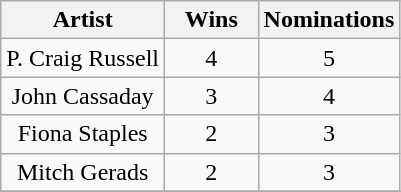<table class="wikitable" style="text-align:center;">
<tr>
<th scope="col" align="center">Artist</th>
<th scope="col" width="55" align="center">Wins</th>
<th scope="col" width="55">Nominations</th>
</tr>
<tr>
<td>P. Craig Russell </td>
<td>4</td>
<td>5</td>
</tr>
<tr>
<td>John Cassaday</td>
<td>3</td>
<td>4</td>
</tr>
<tr>
<td>Fiona Staples</td>
<td>2</td>
<td>3</td>
</tr>
<tr>
<td>Mitch Gerads </td>
<td>2</td>
<td>3</td>
</tr>
<tr>
</tr>
</table>
